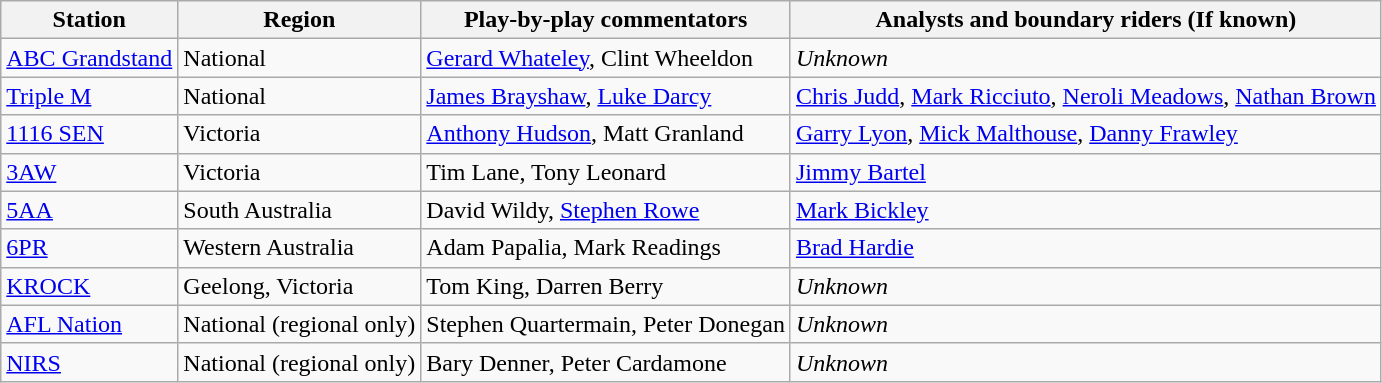<table class="wikitable">
<tr>
<th>Station</th>
<th>Region</th>
<th>Play-by-play commentators</th>
<th>Analysts and boundary riders (If known)</th>
</tr>
<tr>
<td><a href='#'>ABC Grandstand</a></td>
<td>National</td>
<td><a href='#'>Gerard Whateley</a>, Clint Wheeldon</td>
<td><em>Unknown</em></td>
</tr>
<tr>
<td><a href='#'>Triple M</a></td>
<td>National</td>
<td><a href='#'>James Brayshaw</a>, <a href='#'>Luke Darcy</a></td>
<td><a href='#'>Chris Judd</a>, <a href='#'>Mark Ricciuto</a>, <a href='#'>Neroli Meadows</a>, <a href='#'>Nathan Brown</a></td>
</tr>
<tr>
<td><a href='#'>1116 SEN</a></td>
<td>Victoria</td>
<td><a href='#'>Anthony Hudson</a>, Matt Granland</td>
<td><a href='#'>Garry Lyon</a>, <a href='#'>Mick Malthouse</a>, <a href='#'>Danny Frawley</a></td>
</tr>
<tr>
<td><a href='#'>3AW</a></td>
<td>Victoria</td>
<td>Tim Lane, Tony Leonard</td>
<td><a href='#'>Jimmy Bartel</a></td>
</tr>
<tr>
<td><a href='#'>5AA</a></td>
<td>South Australia</td>
<td>David Wildy, <a href='#'>Stephen Rowe</a></td>
<td><a href='#'>Mark Bickley</a></td>
</tr>
<tr>
<td><a href='#'>6PR</a></td>
<td>Western Australia</td>
<td>Adam Papalia, Mark Readings</td>
<td><a href='#'>Brad Hardie</a></td>
</tr>
<tr>
<td><a href='#'>KROCK</a></td>
<td>Geelong, Victoria</td>
<td>Tom King, Darren Berry</td>
<td><em>Unknown</em></td>
</tr>
<tr>
<td><a href='#'>AFL Nation</a></td>
<td>National (regional only)</td>
<td>Stephen Quartermain, Peter Donegan</td>
<td><em>Unknown</em></td>
</tr>
<tr>
<td><a href='#'>NIRS</a></td>
<td>National (regional only)</td>
<td>Bary Denner, Peter Cardamone</td>
<td><em>Unknown</em></td>
</tr>
</table>
